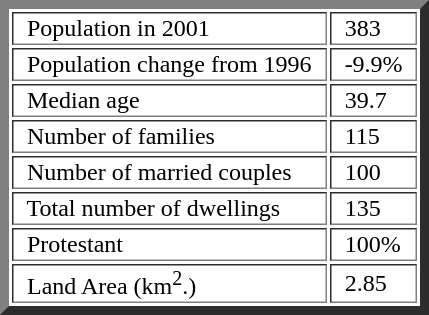<table border="6">
<tr>
<td>  Population in 2001  </td>
<td>  383  </td>
</tr>
<tr>
<td>  Population change from 1996  </td>
<td>  -9.9%  </td>
</tr>
<tr>
<td>  Median age  </td>
<td>  39.7  </td>
</tr>
<tr>
<td>  Number of families  </td>
<td>  115  </td>
</tr>
<tr>
<td>  Number of married couples  </td>
<td>  100  </td>
</tr>
<tr>
<td>  Total number of dwellings  </td>
<td>  135  </td>
</tr>
<tr>
<td>  Protestant  </td>
<td>  100%  </td>
</tr>
<tr>
<td>  Land Area (km<sup>2</sup>.)  </td>
<td>  2.85  </td>
</tr>
</table>
